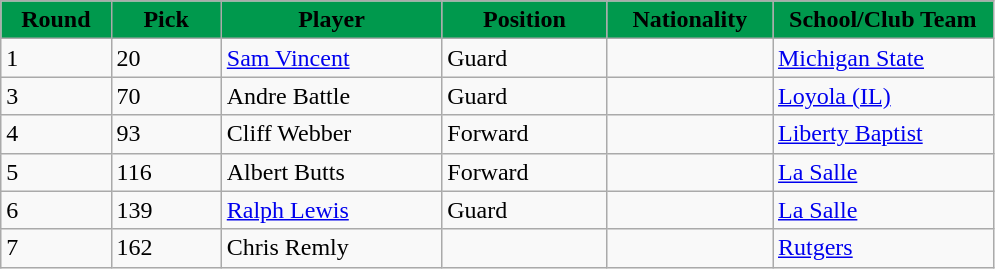<table class="wikitable sortable sortable">
<tr>
<th style="background:#00994d; width:10%;">Round</th>
<th style="background:#00994d; width:10%;">Pick</th>
<th style="background:#00994d; width:20%;">Player</th>
<th style="background:#00994d; width:15%;">Position</th>
<th style="background:#00994d; width:15%;">Nationality</th>
<th style="background:#00994d; width:20%;">School/Club Team</th>
</tr>
<tr>
<td>1</td>
<td>20</td>
<td><a href='#'>Sam Vincent</a></td>
<td>Guard</td>
<td></td>
<td><a href='#'>Michigan State</a></td>
</tr>
<tr>
<td>3</td>
<td>70</td>
<td>Andre Battle</td>
<td>Guard</td>
<td></td>
<td><a href='#'>Loyola (IL)</a></td>
</tr>
<tr>
<td>4</td>
<td>93</td>
<td>Cliff Webber</td>
<td>Forward</td>
<td></td>
<td><a href='#'>Liberty Baptist</a></td>
</tr>
<tr>
<td>5</td>
<td>116</td>
<td>Albert Butts</td>
<td>Forward</td>
<td></td>
<td><a href='#'>La Salle</a></td>
</tr>
<tr>
<td>6</td>
<td>139</td>
<td><a href='#'>Ralph Lewis</a></td>
<td>Guard</td>
<td></td>
<td><a href='#'>La Salle</a></td>
</tr>
<tr>
<td>7</td>
<td>162</td>
<td>Chris Remly</td>
<td></td>
<td></td>
<td><a href='#'>Rutgers</a></td>
</tr>
</table>
